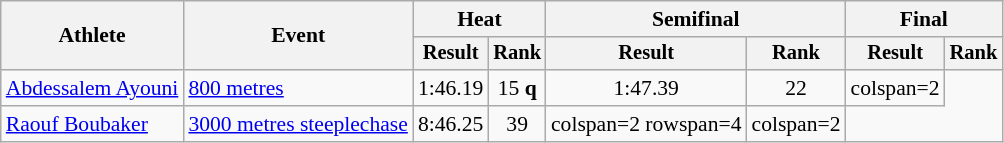<table class="wikitable" style="font-size:90%">
<tr>
<th rowspan="2">Athlete</th>
<th rowspan="2">Event</th>
<th colspan="2">Heat</th>
<th colspan="2">Semifinal</th>
<th colspan="2">Final</th>
</tr>
<tr style="font-size:95%">
<th>Result</th>
<th>Rank</th>
<th>Result</th>
<th>Rank</th>
<th>Result</th>
<th>Rank</th>
</tr>
<tr style=text-align:center>
<td style=text-align:left><a href='#'>Abdessalem Ayouni</a></td>
<td style=text-align:left><a href='#'>800 metres</a></td>
<td>1:46.19</td>
<td>15 <strong>q</strong></td>
<td>1:47.39</td>
<td>22</td>
<td>colspan=2 </td>
</tr>
<tr style=text-align:center>
<td style=text-align:left><a href='#'>Raouf Boubaker</a></td>
<td style=text-align:left><a href='#'>3000 metres steeplechase</a></td>
<td>8:46.25</td>
<td>39</td>
<td>colspan=2 rowspan=4</td>
<td>colspan=2 </td>
</tr>
</table>
